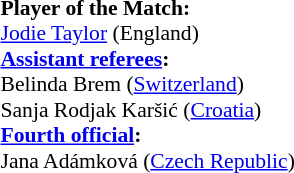<table width=100% style="font-size:90%">
<tr>
<td><br><strong>Player of the Match:</strong>
<br><a href='#'>Jodie Taylor</a> (England)<br><strong><a href='#'>Assistant referees</a>:</strong>
<br>Belinda Brem (<a href='#'>Switzerland</a>)
<br>Sanja Rodjak Karšić (<a href='#'>Croatia</a>)
<br><strong><a href='#'>Fourth official</a>:</strong>
<br>Jana Adámková (<a href='#'>Czech Republic</a>)</td>
</tr>
</table>
